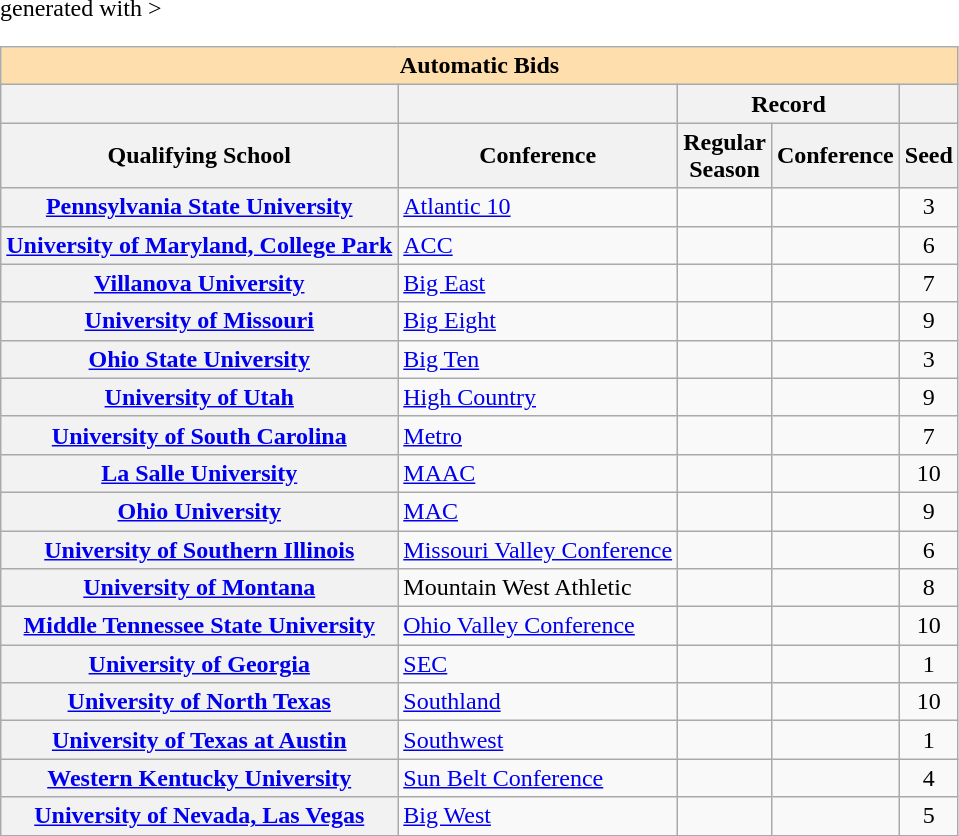<table class="wikitable plainrowheaders sortable" <hiddentext>generated with >
<tr>
<th scope="col" style="background-color:#FFdead;font-weight:bold" align="center" width="171" colspan="5">Automatic Bids</th>
</tr>
<tr>
<th scope="col"> </th>
<th scope="col"> </th>
<th scope="col" colspan="2" align="center">Record</th>
<th scope="col"> </th>
</tr>
<tr>
<th scope="col">Qualifying School</th>
<th scope="col">Conference</th>
<th scope="col">Regular<br> Season</th>
<th scope="col">Conference</th>
<th scope="col">Seed</th>
</tr>
<tr>
<th scope="row"><a href='#'>Pennsylvania State University</a></th>
<td><a href='#'>Atlantic 10</a></td>
<td align="center"></td>
<td align="center"></td>
<td align="center">3</td>
</tr>
<tr>
<th scope="row"><a href='#'>University of Maryland, College Park</a></th>
<td><a href='#'>ACC</a></td>
<td align="center"></td>
<td align="center"></td>
<td align="center">6</td>
</tr>
<tr>
<th scope="row"><a href='#'>Villanova University</a></th>
<td><a href='#'>Big East</a></td>
<td align="center"></td>
<td align="center"></td>
<td align="center">7</td>
</tr>
<tr>
<th scope="row"><a href='#'>University of Missouri</a></th>
<td><a href='#'>Big Eight</a></td>
<td align="center"></td>
<td align="center"></td>
<td align="center">9</td>
</tr>
<tr>
<th scope="row"><a href='#'>Ohio State University</a></th>
<td><a href='#'>Big Ten</a></td>
<td align="center"></td>
<td align="center"></td>
<td align="center">3</td>
</tr>
<tr>
<th scope="row"><a href='#'>University of Utah</a></th>
<td><a href='#'>High Country</a></td>
<td align="center"></td>
<td align="center"></td>
<td align="center">9</td>
</tr>
<tr>
<th scope="row"><a href='#'>University of South Carolina</a></th>
<td><a href='#'>Metro</a></td>
<td align="center"></td>
<td align="center"></td>
<td align="center">7</td>
</tr>
<tr>
<th scope="row"><a href='#'>La Salle University</a></th>
<td><a href='#'>MAAC</a></td>
<td align="center"></td>
<td align="center"></td>
<td align="center">10</td>
</tr>
<tr>
<th scope="row"><a href='#'>Ohio University</a></th>
<td><a href='#'>MAC</a></td>
<td align="center"></td>
<td align="center"></td>
<td align="center">9</td>
</tr>
<tr>
<th scope="row"><a href='#'>University of Southern Illinois</a></th>
<td><a href='#'>Missouri Valley Conference</a></td>
<td align="center"></td>
<td align="center"></td>
<td align="center">6</td>
</tr>
<tr>
<th scope="row"><a href='#'>University of Montana</a></th>
<td>Mountain West Athletic</td>
<td align="center"></td>
<td align="center"></td>
<td align="center">8</td>
</tr>
<tr>
<th scope="row"><a href='#'>Middle Tennessee State University</a></th>
<td><a href='#'>Ohio Valley Conference</a></td>
<td align="center"></td>
<td align="center"></td>
<td align="center">10</td>
</tr>
<tr>
<th scope="row"><a href='#'>University of Georgia</a></th>
<td><a href='#'>SEC</a></td>
<td align="center"></td>
<td align="center"></td>
<td align="center">1</td>
</tr>
<tr>
<th scope="row"><a href='#'>University of North Texas</a></th>
<td><a href='#'>Southland</a></td>
<td align="center"></td>
<td align="center"></td>
<td align="center">10</td>
</tr>
<tr>
<th scope="row"><a href='#'>University of Texas at Austin</a></th>
<td><a href='#'>Southwest</a></td>
<td align="center"></td>
<td align="center"></td>
<td align="center">1</td>
</tr>
<tr>
<th scope="row"><a href='#'>Western Kentucky University</a></th>
<td><a href='#'>Sun Belt Conference</a></td>
<td align="center"></td>
<td align="center"></td>
<td align="center">4</td>
</tr>
<tr>
<th scope="row"><a href='#'>University of Nevada, Las Vegas</a></th>
<td><a href='#'>Big West</a></td>
<td align="center"></td>
<td align="center"></td>
<td align="center">5</td>
</tr>
</table>
